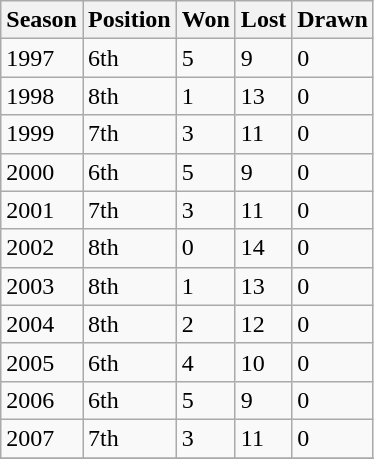<table class="wikitable collapsible">
<tr>
<th>Season</th>
<th>Position</th>
<th>Won</th>
<th>Lost</th>
<th>Drawn</th>
</tr>
<tr>
<td>1997</td>
<td>6th</td>
<td>5</td>
<td>9</td>
<td>0</td>
</tr>
<tr>
<td>1998</td>
<td>8th</td>
<td>1</td>
<td>13</td>
<td>0</td>
</tr>
<tr>
<td>1999</td>
<td>7th</td>
<td>3</td>
<td>11</td>
<td>0</td>
</tr>
<tr>
<td>2000</td>
<td>6th</td>
<td>5</td>
<td>9</td>
<td>0</td>
</tr>
<tr>
<td>2001</td>
<td>7th</td>
<td>3</td>
<td>11</td>
<td>0</td>
</tr>
<tr>
<td>2002</td>
<td>8th</td>
<td>0</td>
<td>14</td>
<td>0</td>
</tr>
<tr>
<td>2003</td>
<td>8th</td>
<td>1</td>
<td>13</td>
<td>0</td>
</tr>
<tr>
<td>2004</td>
<td>8th</td>
<td>2</td>
<td>12</td>
<td>0</td>
</tr>
<tr>
<td>2005</td>
<td>6th</td>
<td>4</td>
<td>10</td>
<td>0</td>
</tr>
<tr>
<td>2006</td>
<td>6th</td>
<td>5</td>
<td>9</td>
<td>0</td>
</tr>
<tr>
<td>2007</td>
<td>7th</td>
<td>3</td>
<td>11</td>
<td>0</td>
</tr>
<tr>
</tr>
</table>
